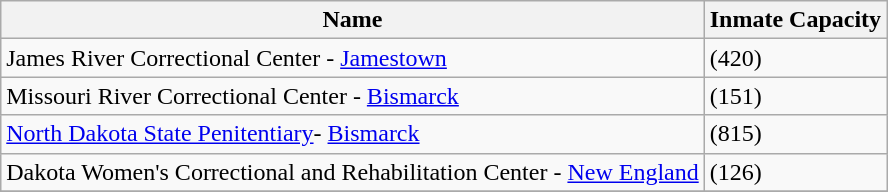<table class="wikitable sortable">
<tr>
<th>Name</th>
<th>Inmate Capacity</th>
</tr>
<tr>
<td>James River Correctional Center - <a href='#'>Jamestown</a></td>
<td>(420)</td>
</tr>
<tr>
<td>Missouri River Correctional Center - <a href='#'>Bismarck</a></td>
<td>(151)</td>
</tr>
<tr>
<td><a href='#'>North Dakota State Penitentiary</a>- <a href='#'>Bismarck</a></td>
<td>(815)</td>
</tr>
<tr>
<td>Dakota Women's Correctional and Rehabilitation Center - <a href='#'>New England</a></td>
<td>(126)</td>
</tr>
<tr>
</tr>
</table>
